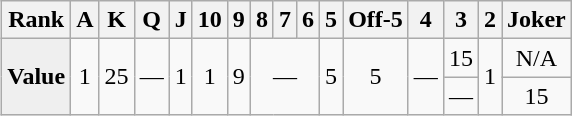<table class="wikitable" align="right">
<tr>
<th>Rank</th>
<th>A</th>
<th>K</th>
<th>Q</th>
<th>J</th>
<th>10</th>
<th>9</th>
<th>8</th>
<th>7</th>
<th>6</th>
<th>5</th>
<th>Off-5</th>
<th>4</th>
<th>3</th>
<th>2</th>
<th>Joker</th>
</tr>
<tr align="center">
<td style="background:#efefef;" rowspan="2"><strong>Value</strong></td>
<td rowspan="2">1</td>
<td rowspan="2">25</td>
<td rowspan="2">—</td>
<td rowspan="2">1</td>
<td rowspan="2">1</td>
<td rowspan="2">9</td>
<td rowspan="2" colspan=3>—</td>
<td rowspan="2">5</td>
<td rowspan="2">5</td>
<td rowspan="2">—</td>
<td>15</td>
<td rowspan="2">1</td>
<td>N/A</td>
</tr>
<tr align="center">
<td>—</td>
<td>15</td>
</tr>
</table>
